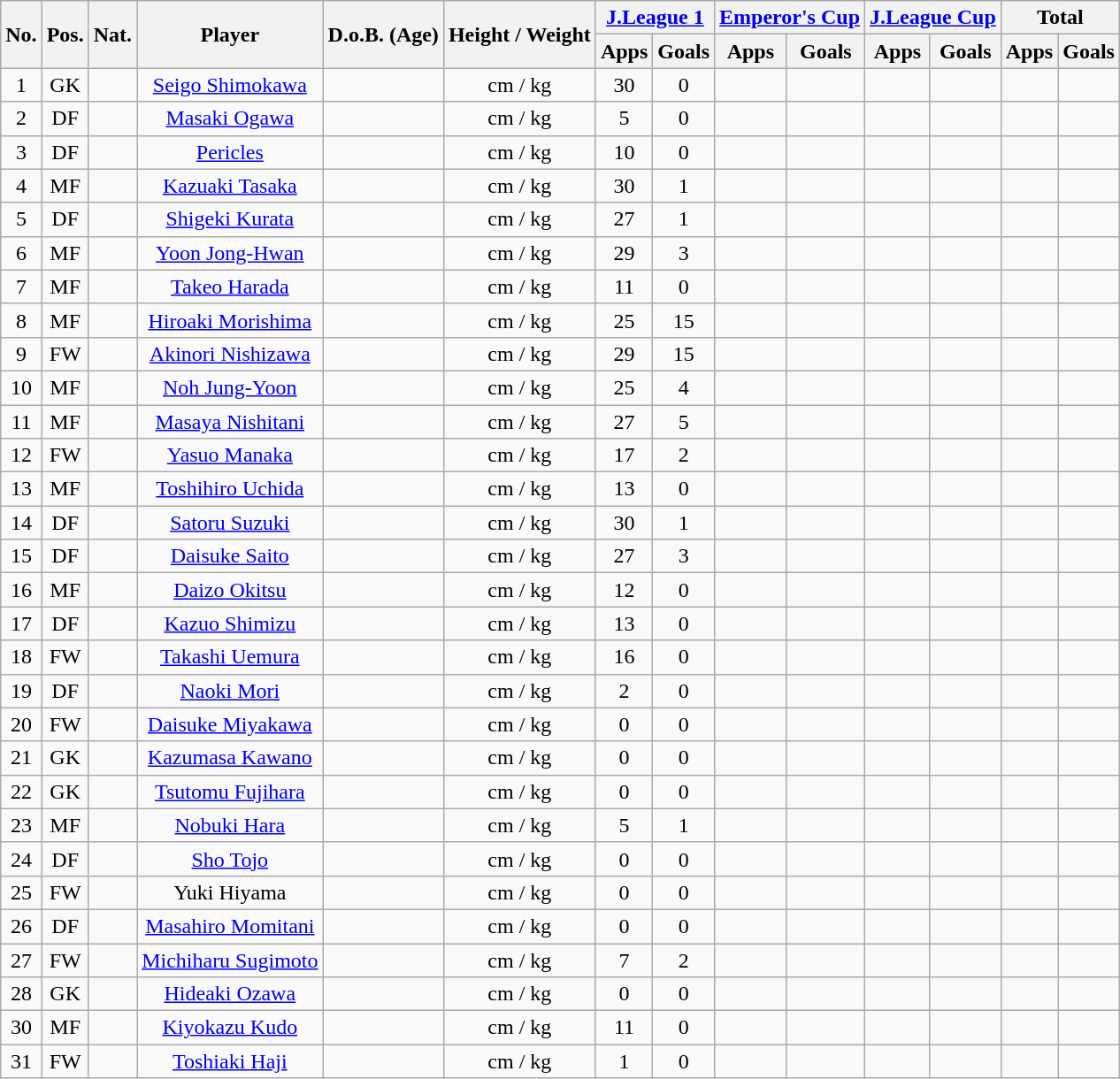<table class="wikitable" style="text-align:center;">
<tr>
<th rowspan="2">No.</th>
<th rowspan="2">Pos.</th>
<th rowspan="2">Nat.</th>
<th rowspan="2">Player</th>
<th rowspan="2">D.o.B. (Age)</th>
<th rowspan="2">Height / Weight</th>
<th colspan="2"><a href='#'>J.League 1</a></th>
<th colspan="2"><a href='#'>Emperor's Cup</a></th>
<th colspan="2"><a href='#'>J.League Cup</a></th>
<th colspan="2">Total</th>
</tr>
<tr>
<th>Apps</th>
<th>Goals</th>
<th>Apps</th>
<th>Goals</th>
<th>Apps</th>
<th>Goals</th>
<th>Apps</th>
<th>Goals</th>
</tr>
<tr>
<td>1</td>
<td>GK</td>
<td></td>
<td><a href='#'>Seigo Shimokawa</a></td>
<td></td>
<td>cm / kg</td>
<td>30</td>
<td>0</td>
<td></td>
<td></td>
<td></td>
<td></td>
<td></td>
<td></td>
</tr>
<tr>
<td>2</td>
<td>DF</td>
<td></td>
<td><a href='#'>Masaki Ogawa</a></td>
<td></td>
<td>cm / kg</td>
<td>5</td>
<td>0</td>
<td></td>
<td></td>
<td></td>
<td></td>
<td></td>
<td></td>
</tr>
<tr>
<td>3</td>
<td>DF</td>
<td></td>
<td><a href='#'>Pericles</a></td>
<td></td>
<td>cm / kg</td>
<td>10</td>
<td>0</td>
<td></td>
<td></td>
<td></td>
<td></td>
<td></td>
<td></td>
</tr>
<tr>
<td>4</td>
<td>MF</td>
<td></td>
<td><a href='#'>Kazuaki Tasaka</a></td>
<td></td>
<td>cm / kg</td>
<td>30</td>
<td>1</td>
<td></td>
<td></td>
<td></td>
<td></td>
<td></td>
<td></td>
</tr>
<tr>
<td>5</td>
<td>DF</td>
<td></td>
<td><a href='#'>Shigeki Kurata</a></td>
<td></td>
<td>cm / kg</td>
<td>27</td>
<td>1</td>
<td></td>
<td></td>
<td></td>
<td></td>
<td></td>
<td></td>
</tr>
<tr>
<td>6</td>
<td>MF</td>
<td></td>
<td><a href='#'>Yoon Jong-Hwan</a></td>
<td></td>
<td>cm / kg</td>
<td>29</td>
<td>3</td>
<td></td>
<td></td>
<td></td>
<td></td>
<td></td>
<td></td>
</tr>
<tr>
<td>7</td>
<td>MF</td>
<td></td>
<td><a href='#'>Takeo Harada</a></td>
<td></td>
<td>cm / kg</td>
<td>11</td>
<td>0</td>
<td></td>
<td></td>
<td></td>
<td></td>
<td></td>
<td></td>
</tr>
<tr>
<td>8</td>
<td>MF</td>
<td></td>
<td><a href='#'>Hiroaki Morishima</a></td>
<td></td>
<td>cm / kg</td>
<td>25</td>
<td>15</td>
<td></td>
<td></td>
<td></td>
<td></td>
<td></td>
<td></td>
</tr>
<tr>
<td>9</td>
<td>FW</td>
<td></td>
<td><a href='#'>Akinori Nishizawa</a></td>
<td></td>
<td>cm / kg</td>
<td>29</td>
<td>15</td>
<td></td>
<td></td>
<td></td>
<td></td>
<td></td>
<td></td>
</tr>
<tr>
<td>10</td>
<td>MF</td>
<td></td>
<td><a href='#'>Noh Jung-Yoon</a></td>
<td></td>
<td>cm / kg</td>
<td>25</td>
<td>4</td>
<td></td>
<td></td>
<td></td>
<td></td>
<td></td>
<td></td>
</tr>
<tr>
<td>11</td>
<td>MF</td>
<td></td>
<td><a href='#'>Masaya Nishitani</a></td>
<td></td>
<td>cm / kg</td>
<td>27</td>
<td>5</td>
<td></td>
<td></td>
<td></td>
<td></td>
<td></td>
<td></td>
</tr>
<tr>
<td>12</td>
<td>FW</td>
<td></td>
<td><a href='#'>Yasuo Manaka</a></td>
<td></td>
<td>cm / kg</td>
<td>17</td>
<td>2</td>
<td></td>
<td></td>
<td></td>
<td></td>
<td></td>
<td></td>
</tr>
<tr>
<td>13</td>
<td>MF</td>
<td></td>
<td><a href='#'>Toshihiro Uchida</a></td>
<td></td>
<td>cm / kg</td>
<td>13</td>
<td>0</td>
<td></td>
<td></td>
<td></td>
<td></td>
<td></td>
<td></td>
</tr>
<tr>
<td>14</td>
<td>DF</td>
<td></td>
<td><a href='#'>Satoru Suzuki</a></td>
<td></td>
<td>cm / kg</td>
<td>30</td>
<td>1</td>
<td></td>
<td></td>
<td></td>
<td></td>
<td></td>
<td></td>
</tr>
<tr>
<td>15</td>
<td>DF</td>
<td></td>
<td><a href='#'>Daisuke Saito</a></td>
<td></td>
<td>cm / kg</td>
<td>27</td>
<td>3</td>
<td></td>
<td></td>
<td></td>
<td></td>
<td></td>
<td></td>
</tr>
<tr>
<td>16</td>
<td>MF</td>
<td></td>
<td><a href='#'>Daizo Okitsu</a></td>
<td></td>
<td>cm / kg</td>
<td>12</td>
<td>0</td>
<td></td>
<td></td>
<td></td>
<td></td>
<td></td>
<td></td>
</tr>
<tr>
<td>17</td>
<td>DF</td>
<td></td>
<td><a href='#'>Kazuo Shimizu</a></td>
<td></td>
<td>cm / kg</td>
<td>13</td>
<td>0</td>
<td></td>
<td></td>
<td></td>
<td></td>
<td></td>
<td></td>
</tr>
<tr>
<td>18</td>
<td>FW</td>
<td></td>
<td><a href='#'>Takashi Uemura</a></td>
<td></td>
<td>cm / kg</td>
<td>16</td>
<td>0</td>
<td></td>
<td></td>
<td></td>
<td></td>
<td></td>
<td></td>
</tr>
<tr>
<td>19</td>
<td>DF</td>
<td></td>
<td><a href='#'>Naoki Mori</a></td>
<td></td>
<td>cm / kg</td>
<td>2</td>
<td>0</td>
<td></td>
<td></td>
<td></td>
<td></td>
<td></td>
<td></td>
</tr>
<tr>
<td>20</td>
<td>FW</td>
<td></td>
<td><a href='#'>Daisuke Miyakawa</a></td>
<td></td>
<td>cm / kg</td>
<td>0</td>
<td>0</td>
<td></td>
<td></td>
<td></td>
<td></td>
<td></td>
<td></td>
</tr>
<tr>
<td>21</td>
<td>GK</td>
<td></td>
<td><a href='#'>Kazumasa Kawano</a></td>
<td></td>
<td>cm / kg</td>
<td>0</td>
<td>0</td>
<td></td>
<td></td>
<td></td>
<td></td>
<td></td>
<td></td>
</tr>
<tr>
<td>22</td>
<td>GK</td>
<td></td>
<td><a href='#'>Tsutomu Fujihara</a></td>
<td></td>
<td>cm / kg</td>
<td>0</td>
<td>0</td>
<td></td>
<td></td>
<td></td>
<td></td>
<td></td>
<td></td>
</tr>
<tr>
<td>23</td>
<td>MF</td>
<td></td>
<td><a href='#'>Nobuki Hara</a></td>
<td></td>
<td>cm / kg</td>
<td>5</td>
<td>1</td>
<td></td>
<td></td>
<td></td>
<td></td>
<td></td>
<td></td>
</tr>
<tr>
<td>24</td>
<td>DF</td>
<td></td>
<td><a href='#'>Sho Tojo</a></td>
<td></td>
<td>cm / kg</td>
<td>0</td>
<td>0</td>
<td></td>
<td></td>
<td></td>
<td></td>
<td></td>
<td></td>
</tr>
<tr>
<td>25</td>
<td>FW</td>
<td></td>
<td>Yuki Hiyama</td>
<td></td>
<td>cm / kg</td>
<td>0</td>
<td>0</td>
<td></td>
<td></td>
<td></td>
<td></td>
<td></td>
<td></td>
</tr>
<tr>
<td>26</td>
<td>DF</td>
<td></td>
<td><a href='#'>Masahiro Momitani</a></td>
<td></td>
<td>cm / kg</td>
<td>0</td>
<td>0</td>
<td></td>
<td></td>
<td></td>
<td></td>
<td></td>
<td></td>
</tr>
<tr>
<td>27</td>
<td>FW</td>
<td></td>
<td><a href='#'>Michiharu Sugimoto</a></td>
<td></td>
<td>cm / kg</td>
<td>7</td>
<td>2</td>
<td></td>
<td></td>
<td></td>
<td></td>
<td></td>
<td></td>
</tr>
<tr>
<td>28</td>
<td>GK</td>
<td></td>
<td><a href='#'>Hideaki Ozawa</a></td>
<td></td>
<td>cm / kg</td>
<td>0</td>
<td>0</td>
<td></td>
<td></td>
<td></td>
<td></td>
<td></td>
<td></td>
</tr>
<tr>
<td>30</td>
<td>MF</td>
<td></td>
<td><a href='#'>Kiyokazu Kudo</a></td>
<td></td>
<td>cm / kg</td>
<td>11</td>
<td>0</td>
<td></td>
<td></td>
<td></td>
<td></td>
<td></td>
<td></td>
</tr>
<tr>
<td>31</td>
<td>FW</td>
<td></td>
<td><a href='#'>Toshiaki Haji</a></td>
<td></td>
<td>cm / kg</td>
<td>1</td>
<td>0</td>
<td></td>
<td></td>
<td></td>
<td></td>
<td></td>
<td></td>
</tr>
</table>
